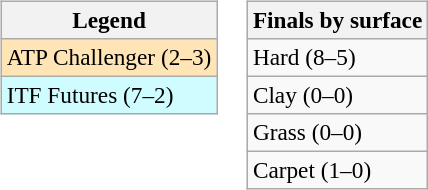<table>
<tr valign=top>
<td><br><table class=wikitable style=font-size:97%>
<tr>
<th>Legend</th>
</tr>
<tr bgcolor=moccasin>
<td>ATP Challenger (2–3)</td>
</tr>
<tr bgcolor=cffcff>
<td>ITF Futures (7–2)</td>
</tr>
</table>
</td>
<td><br><table class=wikitable style=font-size:97%>
<tr>
<th>Finals by surface</th>
</tr>
<tr>
<td>Hard (8–5)</td>
</tr>
<tr>
<td>Clay (0–0)</td>
</tr>
<tr>
<td>Grass (0–0)</td>
</tr>
<tr>
<td>Carpet (1–0)</td>
</tr>
</table>
</td>
</tr>
</table>
